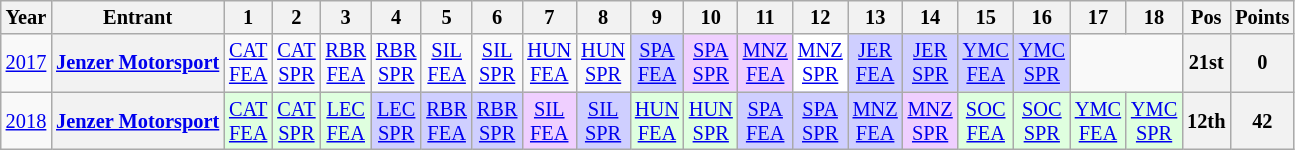<table class="wikitable" style="text-align:center; font-size:85%">
<tr>
<th>Year</th>
<th>Entrant</th>
<th>1</th>
<th>2</th>
<th>3</th>
<th>4</th>
<th>5</th>
<th>6</th>
<th>7</th>
<th>8</th>
<th>9</th>
<th>10</th>
<th>11</th>
<th>12</th>
<th>13</th>
<th>14</th>
<th>15</th>
<th>16</th>
<th>17</th>
<th>18</th>
<th>Pos</th>
<th>Points</th>
</tr>
<tr>
<td><a href='#'>2017</a></td>
<th nowrap><a href='#'>Jenzer Motorsport</a></th>
<td><a href='#'>CAT<br>FEA</a></td>
<td><a href='#'>CAT<br>SPR</a></td>
<td><a href='#'>RBR<br>FEA</a></td>
<td><a href='#'>RBR<br>SPR</a></td>
<td><a href='#'>SIL<br>FEA</a></td>
<td><a href='#'>SIL<br>SPR</a></td>
<td><a href='#'>HUN<br>FEA</a></td>
<td><a href='#'>HUN<br>SPR</a></td>
<td style="background:#CFCFFF;"><a href='#'>SPA<br>FEA</a><br></td>
<td style="background:#EFCFFF;"><a href='#'>SPA<br>SPR</a><br></td>
<td style="background:#EFCFFF;"><a href='#'>MNZ<br>FEA</a><br></td>
<td style="background:#FFFFFF;"><a href='#'>MNZ<br>SPR</a><br></td>
<td style="background:#CFCFFF;"><a href='#'>JER<br>FEA</a><br></td>
<td style="background:#CFCFFF;"><a href='#'>JER<br>SPR</a><br></td>
<td style="background:#CFCFFF;"><a href='#'>YMC<br>FEA</a><br></td>
<td style="background:#CFCFFF;"><a href='#'>YMC<br>SPR</a><br></td>
<td colspan=2></td>
<th>21st</th>
<th>0</th>
</tr>
<tr>
<td><a href='#'>2018</a></td>
<th nowrap><a href='#'>Jenzer Motorsport</a></th>
<td style="background:#DFFFDF;"><a href='#'>CAT<br>FEA</a><br></td>
<td style="background:#DFFFDF;"><a href='#'>CAT<br>SPR</a><br></td>
<td style="background:#DFFFDF;"><a href='#'>LEC<br>FEA</a><br></td>
<td style="background:#CFCFFF;"><a href='#'>LEC<br>SPR</a><br></td>
<td style="background:#CFCFFF;"><a href='#'>RBR<br>FEA</a><br></td>
<td style="background:#CFCFFF;"><a href='#'>RBR<br>SPR</a><br></td>
<td style="background:#EFCFFF;"><a href='#'>SIL<br>FEA</a><br></td>
<td style="background:#CFCFFF;"><a href='#'>SIL<br>SPR</a><br></td>
<td style="background:#DFFFDF;"><a href='#'>HUN<br>FEA</a><br></td>
<td style="background:#DFFFDF;"><a href='#'>HUN<br>SPR</a><br></td>
<td style="background:#CFCFFF;"><a href='#'>SPA<br>FEA</a><br></td>
<td style="background:#CFCFFF;"><a href='#'>SPA<br>SPR</a><br></td>
<td style="background:#CFCFFF;"><a href='#'>MNZ<br>FEA</a><br></td>
<td style="background:#EFCFFF;"><a href='#'>MNZ<br>SPR</a><br></td>
<td style="background:#DFFFDF;"><a href='#'>SOC<br>FEA</a><br></td>
<td style="background:#DFFFDF;"><a href='#'>SOC<br>SPR</a><br></td>
<td style="background:#DFFFDF;"><a href='#'>YMC<br>FEA</a><br></td>
<td style="background:#DFFFDF;"><a href='#'>YMC<br>SPR</a><br></td>
<th>12th</th>
<th>42</th>
</tr>
</table>
